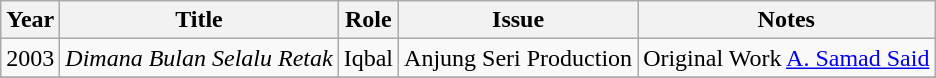<table class="wikitable">
<tr>
<th>Year</th>
<th>Title</th>
<th>Role</th>
<th>Issue</th>
<th>Notes</th>
</tr>
<tr>
<td>2003</td>
<td><em>Dimana Bulan Selalu Retak</em></td>
<td>Iqbal</td>
<td>Anjung Seri Production</td>
<td>Original Work <a href='#'>A. Samad Said</a></td>
</tr>
<tr>
</tr>
</table>
